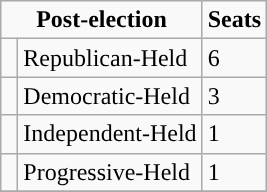<table class= "wikitable">
<tr>
<td colspan= "2" rowspan= "1" align= "center" valign= "top"><strong>Post-election</strong></td>
<td valign= "top"><strong>Seats</strong><br></td>
</tr>
<tr>
<td style="background-color:"> </td>
<td>Republican-Held</td>
<td>6</td>
</tr>
<tr>
<td style="background-color:"> </td>
<td>Democratic-Held</td>
<td>3</td>
</tr>
<tr>
<td style="background-color:"> </td>
<td>Independent-Held</td>
<td>1</td>
</tr>
<tr>
<td style="background-color:"> </td>
<td>Progressive-Held</td>
<td>1</td>
</tr>
<tr>
</tr>
</table>
